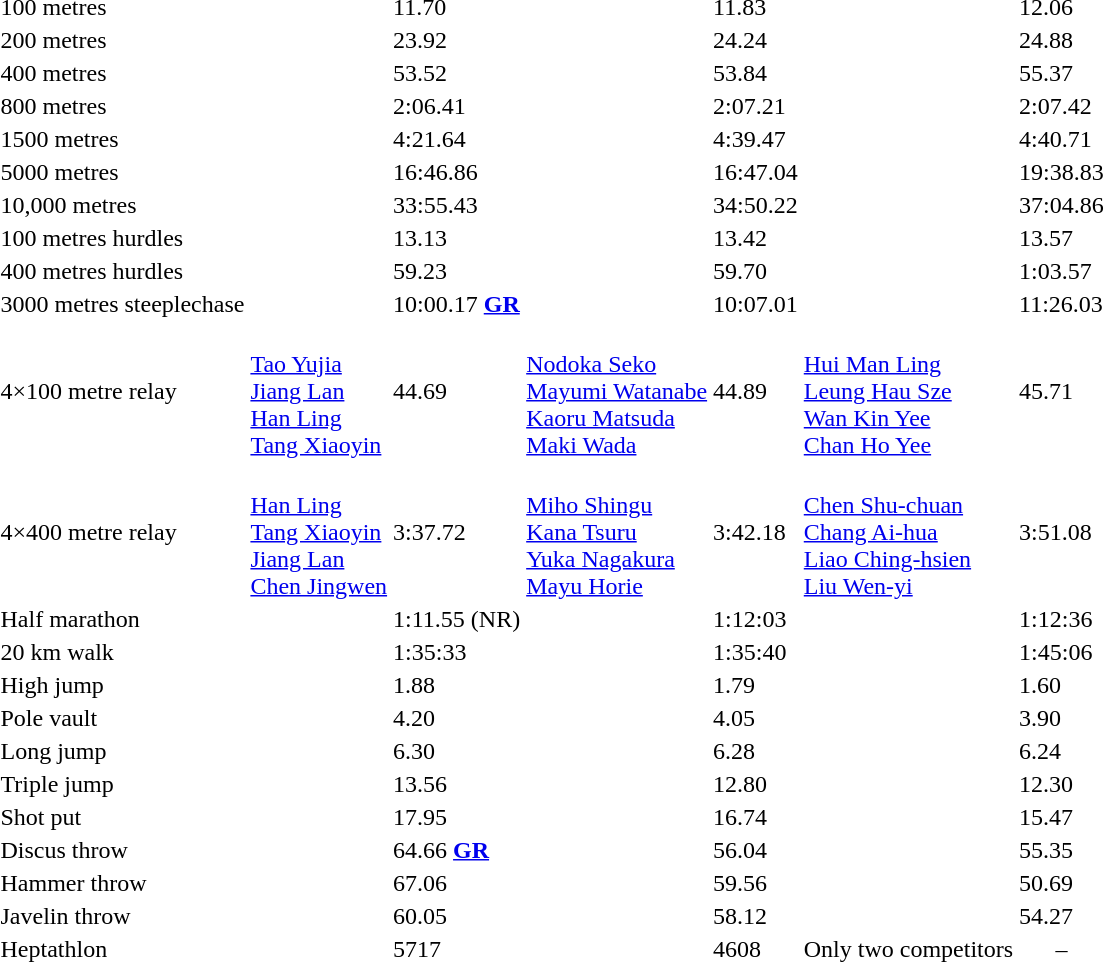<table>
<tr>
<td>100 metres</td>
<td></td>
<td>11.70</td>
<td></td>
<td>11.83</td>
<td></td>
<td>12.06</td>
</tr>
<tr>
<td>200 metres</td>
<td></td>
<td>23.92</td>
<td></td>
<td>24.24</td>
<td></td>
<td>24.88</td>
</tr>
<tr>
<td>400 metres</td>
<td></td>
<td>53.52</td>
<td></td>
<td>53.84</td>
<td></td>
<td>55.37</td>
</tr>
<tr>
<td>800 metres</td>
<td></td>
<td>2:06.41</td>
<td></td>
<td>2:07.21</td>
<td></td>
<td>2:07.42</td>
</tr>
<tr>
<td>1500 metres</td>
<td></td>
<td>4:21.64</td>
<td></td>
<td>4:39.47</td>
<td></td>
<td>4:40.71</td>
</tr>
<tr>
<td>5000 metres</td>
<td></td>
<td>16:46.86</td>
<td></td>
<td>16:47.04</td>
<td></td>
<td>19:38.83</td>
</tr>
<tr>
<td>10,000 metres</td>
<td></td>
<td>33:55.43</td>
<td></td>
<td>34:50.22</td>
<td></td>
<td>37:04.86</td>
</tr>
<tr>
<td>100 metres hurdles</td>
<td></td>
<td>13.13</td>
<td></td>
<td>13.42</td>
<td></td>
<td>13.57</td>
</tr>
<tr>
<td>400 metres hurdles</td>
<td></td>
<td>59.23</td>
<td></td>
<td>59.70</td>
<td></td>
<td>1:03.57</td>
</tr>
<tr>
<td>3000 metres steeplechase</td>
<td></td>
<td>10:00.17 <strong><a href='#'>GR</a></strong></td>
<td></td>
<td>10:07.01</td>
<td></td>
<td>11:26.03</td>
</tr>
<tr>
<td>4×100 metre relay</td>
<td><br><a href='#'>Tao Yujia</a><br><a href='#'>Jiang Lan</a><br><a href='#'>Han Ling</a><br><a href='#'>Tang Xiaoyin</a></td>
<td>44.69</td>
<td><br><a href='#'>Nodoka Seko</a><br><a href='#'>Mayumi Watanabe</a><br><a href='#'>Kaoru Matsuda</a><br><a href='#'>Maki Wada</a></td>
<td>44.89</td>
<td><br><a href='#'>Hui Man Ling</a><br><a href='#'>Leung Hau Sze</a><br><a href='#'>Wan Kin Yee</a><br><a href='#'>Chan Ho Yee</a></td>
<td>45.71</td>
</tr>
<tr>
<td>4×400 metre relay</td>
<td><br><a href='#'>Han Ling</a><br><a href='#'>Tang Xiaoyin</a><br><a href='#'>Jiang Lan</a><br><a href='#'>Chen Jingwen</a></td>
<td>3:37.72</td>
<td><br><a href='#'>Miho Shingu</a><br><a href='#'>Kana Tsuru</a><br><a href='#'>Yuka Nagakura</a><br><a href='#'>Mayu Horie</a></td>
<td>3:42.18</td>
<td><br><a href='#'>Chen Shu-chuan</a><br><a href='#'>Chang Ai-hua</a><br><a href='#'>Liao Ching-hsien</a><br><a href='#'>Liu Wen-yi</a></td>
<td>3:51.08</td>
</tr>
<tr>
<td>Half marathon</td>
<td></td>
<td>1:11.55 (NR)</td>
<td></td>
<td>1:12:03</td>
<td></td>
<td>1:12:36</td>
</tr>
<tr>
<td>20 km walk</td>
<td></td>
<td>1:35:33</td>
<td></td>
<td>1:35:40</td>
<td></td>
<td>1:45:06</td>
</tr>
<tr>
<td>High jump</td>
<td></td>
<td>1.88</td>
<td></td>
<td>1.79</td>
<td></td>
<td>1.60</td>
</tr>
<tr>
<td>Pole vault</td>
<td></td>
<td>4.20</td>
<td></td>
<td>4.05</td>
<td></td>
<td>3.90</td>
</tr>
<tr>
<td>Long jump</td>
<td></td>
<td>6.30</td>
<td></td>
<td>6.28</td>
<td></td>
<td>6.24</td>
</tr>
<tr>
<td>Triple jump</td>
<td></td>
<td>13.56</td>
<td></td>
<td>12.80</td>
<td></td>
<td>12.30</td>
</tr>
<tr>
<td>Shot put</td>
<td></td>
<td>17.95</td>
<td></td>
<td>16.74</td>
<td></td>
<td>15.47</td>
</tr>
<tr>
<td>Discus throw</td>
<td></td>
<td>64.66 <strong><a href='#'>GR</a></strong></td>
<td></td>
<td>56.04</td>
<td></td>
<td>55.35</td>
</tr>
<tr>
<td>Hammer throw</td>
<td></td>
<td>67.06</td>
<td></td>
<td>59.56</td>
<td></td>
<td>50.69</td>
</tr>
<tr>
<td>Javelin throw</td>
<td></td>
<td>60.05</td>
<td></td>
<td>58.12</td>
<td></td>
<td>54.27</td>
</tr>
<tr>
<td>Heptathlon</td>
<td></td>
<td>5717</td>
<td></td>
<td>4608</td>
<td>Only two competitors</td>
<td align=center>–</td>
</tr>
</table>
